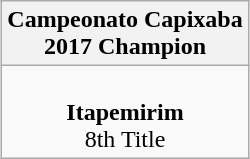<table class="wikitable" style="text-align: center; margin: 0 auto;">
<tr>
<th>Campeonato Capixaba<br>2017 Champion</th>
</tr>
<tr>
<td><br><strong>Itapemirim</strong><br>8th Title</td>
</tr>
</table>
